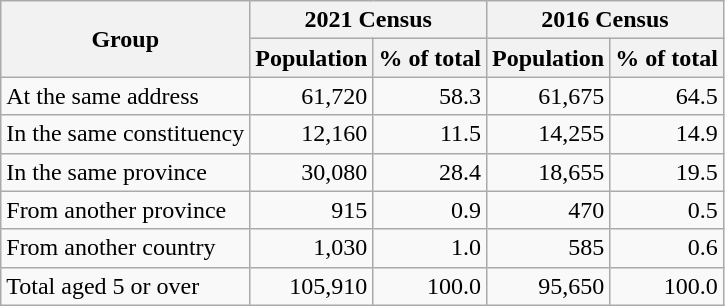<table class="wikitable" style="text-align:right">
<tr>
<th rowspan = "2">Group</th>
<th colspan = "2">2021 Census</th>
<th colspan = "2">2016 Census</th>
</tr>
<tr>
<th>Population</th>
<th>% of total</th>
<th>Population</th>
<th>% of total</th>
</tr>
<tr>
<td style="text-align:left;">At the same address</td>
<td>61,720</td>
<td>58.3</td>
<td>61,675</td>
<td>64.5</td>
</tr>
<tr>
<td style="text-align:left;">In the same constituency</td>
<td>12,160</td>
<td>11.5</td>
<td>14,255</td>
<td>14.9</td>
</tr>
<tr>
<td style="text-align:left;">In the same province</td>
<td>30,080</td>
<td>28.4</td>
<td>18,655</td>
<td>19.5</td>
</tr>
<tr>
<td style="text-align:left;">From another province</td>
<td>915</td>
<td>0.9</td>
<td>470</td>
<td>0.5</td>
</tr>
<tr>
<td style="text-align:left;">From another country</td>
<td>1,030</td>
<td>1.0</td>
<td>585</td>
<td>0.6</td>
</tr>
<tr>
<td style="text-align:left;">Total aged 5 or over</td>
<td>105,910</td>
<td>100.0</td>
<td>95,650</td>
<td>100.0</td>
</tr>
</table>
